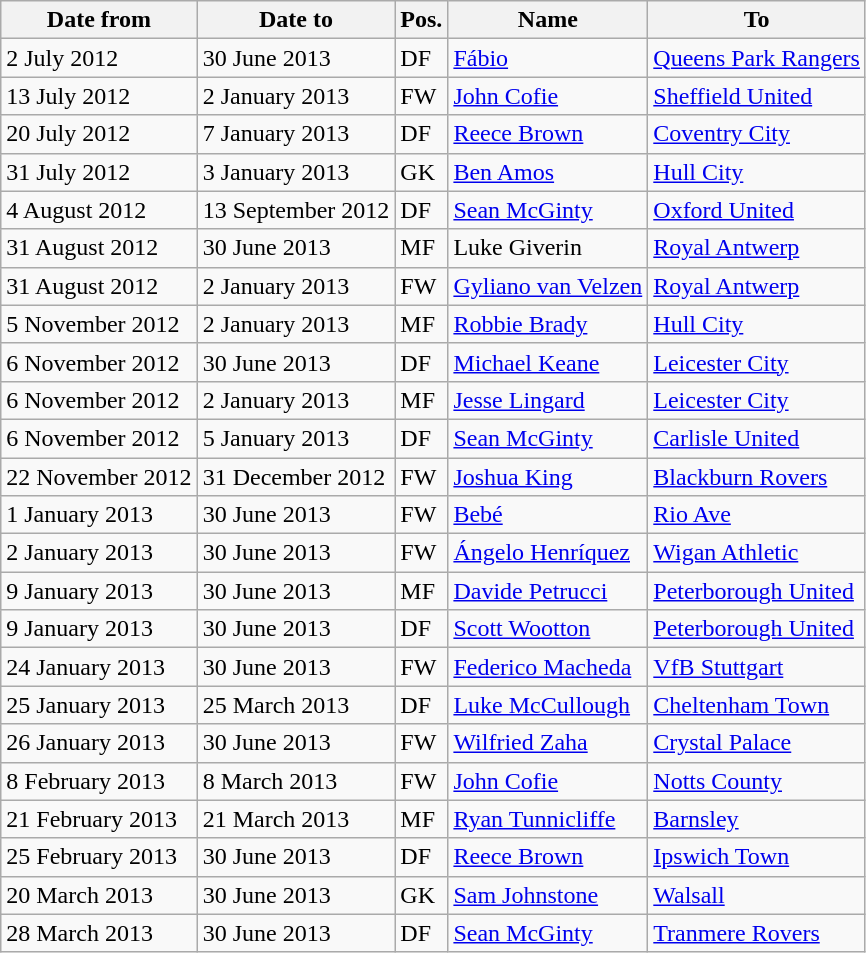<table class="wikitable">
<tr>
<th>Date from</th>
<th>Date to</th>
<th>Pos.</th>
<th>Name</th>
<th>To</th>
</tr>
<tr>
<td>2 July 2012</td>
<td>30 June 2013</td>
<td>DF</td>
<td> <a href='#'>Fábio</a></td>
<td> <a href='#'>Queens Park Rangers</a></td>
</tr>
<tr>
<td>13 July 2012</td>
<td>2 January 2013</td>
<td>FW</td>
<td> <a href='#'>John Cofie</a></td>
<td> <a href='#'>Sheffield United</a></td>
</tr>
<tr>
<td>20 July 2012</td>
<td>7 January 2013</td>
<td>DF</td>
<td> <a href='#'>Reece Brown</a></td>
<td> <a href='#'>Coventry City</a></td>
</tr>
<tr>
<td>31 July 2012</td>
<td>3 January 2013</td>
<td>GK</td>
<td> <a href='#'>Ben Amos</a></td>
<td> <a href='#'>Hull City</a></td>
</tr>
<tr>
<td>4 August 2012</td>
<td>13 September 2012</td>
<td>DF</td>
<td> <a href='#'>Sean McGinty</a></td>
<td> <a href='#'>Oxford United</a></td>
</tr>
<tr>
<td>31 August 2012</td>
<td>30 June 2013</td>
<td>MF</td>
<td> Luke Giverin</td>
<td> <a href='#'>Royal Antwerp</a></td>
</tr>
<tr>
<td>31 August 2012</td>
<td>2 January 2013</td>
<td>FW</td>
<td> <a href='#'>Gyliano van Velzen</a></td>
<td> <a href='#'>Royal Antwerp</a></td>
</tr>
<tr>
<td>5 November 2012</td>
<td>2 January 2013</td>
<td>MF</td>
<td> <a href='#'>Robbie Brady</a></td>
<td> <a href='#'>Hull City</a></td>
</tr>
<tr>
<td>6 November 2012</td>
<td>30 June 2013</td>
<td>DF</td>
<td> <a href='#'>Michael Keane</a></td>
<td> <a href='#'>Leicester City</a></td>
</tr>
<tr>
<td>6 November 2012</td>
<td>2 January 2013</td>
<td>MF</td>
<td> <a href='#'>Jesse Lingard</a></td>
<td> <a href='#'>Leicester City</a></td>
</tr>
<tr>
<td>6 November 2012</td>
<td>5 January 2013</td>
<td>DF</td>
<td> <a href='#'>Sean McGinty</a></td>
<td> <a href='#'>Carlisle United</a></td>
</tr>
<tr>
<td>22 November 2012</td>
<td>31 December 2012</td>
<td>FW</td>
<td> <a href='#'>Joshua King</a></td>
<td> <a href='#'>Blackburn Rovers</a></td>
</tr>
<tr>
<td>1 January 2013</td>
<td>30 June 2013</td>
<td>FW</td>
<td> <a href='#'>Bebé</a></td>
<td> <a href='#'>Rio Ave</a></td>
</tr>
<tr>
<td>2 January 2013</td>
<td>30 June 2013</td>
<td>FW</td>
<td> <a href='#'>Ángelo Henríquez</a></td>
<td> <a href='#'>Wigan Athletic</a></td>
</tr>
<tr>
<td>9 January 2013</td>
<td>30 June 2013</td>
<td>MF</td>
<td> <a href='#'>Davide Petrucci</a></td>
<td> <a href='#'>Peterborough United</a></td>
</tr>
<tr>
<td>9 January 2013</td>
<td>30 June 2013</td>
<td>DF</td>
<td> <a href='#'>Scott Wootton</a></td>
<td> <a href='#'>Peterborough United</a></td>
</tr>
<tr>
<td>24 January 2013</td>
<td>30 June 2013</td>
<td>FW</td>
<td> <a href='#'>Federico Macheda</a></td>
<td> <a href='#'>VfB Stuttgart</a></td>
</tr>
<tr>
<td>25 January 2013</td>
<td>25 March 2013</td>
<td>DF</td>
<td> <a href='#'>Luke McCullough</a></td>
<td> <a href='#'>Cheltenham Town</a></td>
</tr>
<tr>
<td>26 January 2013</td>
<td>30 June 2013</td>
<td>FW</td>
<td> <a href='#'>Wilfried Zaha</a></td>
<td> <a href='#'>Crystal Palace</a></td>
</tr>
<tr>
<td>8 February 2013</td>
<td>8 March 2013</td>
<td>FW</td>
<td> <a href='#'>John Cofie</a></td>
<td> <a href='#'>Notts County</a></td>
</tr>
<tr>
<td>21 February 2013</td>
<td>21 March 2013</td>
<td>MF</td>
<td> <a href='#'>Ryan Tunnicliffe</a></td>
<td> <a href='#'>Barnsley</a></td>
</tr>
<tr>
<td>25 February 2013</td>
<td>30 June 2013</td>
<td>DF</td>
<td> <a href='#'>Reece Brown</a></td>
<td> <a href='#'>Ipswich Town</a></td>
</tr>
<tr>
<td>20 March 2013</td>
<td>30 June 2013</td>
<td>GK</td>
<td> <a href='#'>Sam Johnstone</a></td>
<td> <a href='#'>Walsall</a></td>
</tr>
<tr>
<td>28 March 2013</td>
<td>30 June 2013</td>
<td>DF</td>
<td> <a href='#'>Sean McGinty</a></td>
<td> <a href='#'>Tranmere Rovers</a></td>
</tr>
</table>
